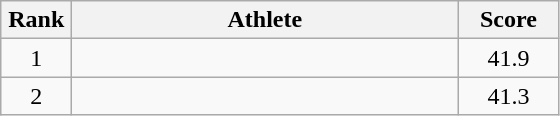<table class=wikitable style="text-align:center">
<tr>
<th width=40>Rank</th>
<th width=250>Athlete</th>
<th width=60>Score</th>
</tr>
<tr>
<td>1</td>
<td align=left></td>
<td>41.9</td>
</tr>
<tr>
<td>2</td>
<td align=left></td>
<td>41.3</td>
</tr>
</table>
